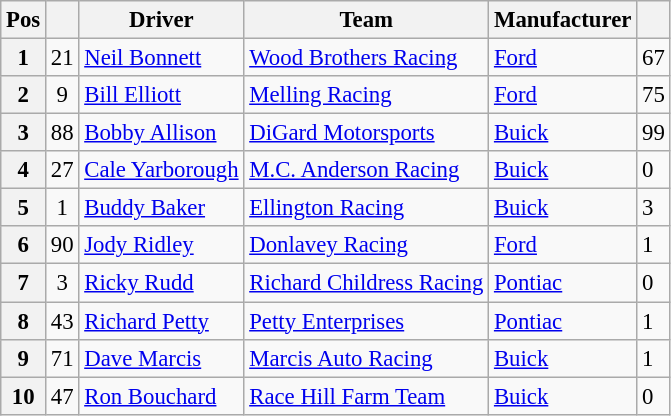<table class="wikitable" style="font-size:95%">
<tr>
<th>Pos</th>
<th></th>
<th>Driver</th>
<th>Team</th>
<th>Manufacturer</th>
<th></th>
</tr>
<tr>
<th>1</th>
<td align="center">21</td>
<td><a href='#'>Neil Bonnett</a></td>
<td><a href='#'>Wood Brothers Racing</a></td>
<td><a href='#'>Ford</a></td>
<td>67</td>
</tr>
<tr>
<th>2</th>
<td align="center">9</td>
<td><a href='#'>Bill Elliott</a></td>
<td><a href='#'>Melling Racing</a></td>
<td><a href='#'>Ford</a></td>
<td>75</td>
</tr>
<tr>
<th>3</th>
<td align="center">88</td>
<td><a href='#'>Bobby Allison</a></td>
<td><a href='#'>DiGard Motorsports</a></td>
<td><a href='#'>Buick</a></td>
<td>99</td>
</tr>
<tr>
<th>4</th>
<td align="center">27</td>
<td><a href='#'>Cale Yarborough</a></td>
<td><a href='#'>M.C. Anderson Racing</a></td>
<td><a href='#'>Buick</a></td>
<td>0</td>
</tr>
<tr>
<th>5</th>
<td align="center">1</td>
<td><a href='#'>Buddy Baker</a></td>
<td><a href='#'>Ellington Racing</a></td>
<td><a href='#'>Buick</a></td>
<td>3</td>
</tr>
<tr>
<th>6</th>
<td align="center">90</td>
<td><a href='#'>Jody Ridley</a></td>
<td><a href='#'>Donlavey Racing</a></td>
<td><a href='#'>Ford</a></td>
<td>1</td>
</tr>
<tr>
<th>7</th>
<td align="center">3</td>
<td><a href='#'>Ricky Rudd</a></td>
<td><a href='#'>Richard Childress Racing</a></td>
<td><a href='#'>Pontiac</a></td>
<td>0</td>
</tr>
<tr>
<th>8</th>
<td align="center">43</td>
<td><a href='#'>Richard Petty</a></td>
<td><a href='#'>Petty Enterprises</a></td>
<td><a href='#'>Pontiac</a></td>
<td>1</td>
</tr>
<tr>
<th>9</th>
<td align="center">71</td>
<td><a href='#'>Dave Marcis</a></td>
<td><a href='#'>Marcis Auto Racing</a></td>
<td><a href='#'>Buick</a></td>
<td>1</td>
</tr>
<tr>
<th>10</th>
<td align="center">47</td>
<td><a href='#'>Ron Bouchard</a></td>
<td><a href='#'>Race Hill Farm Team</a></td>
<td><a href='#'>Buick</a></td>
<td>0</td>
</tr>
</table>
